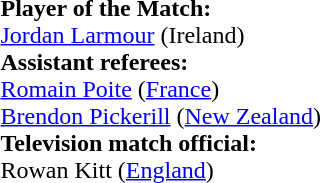<table style="width:100%">
<tr>
<td><br><strong>Player of the Match:</strong>
<br><a href='#'>Jordan Larmour</a> (Ireland)<br><strong>Assistant referees:</strong>
<br><a href='#'>Romain Poite</a> (<a href='#'>France</a>)
<br><a href='#'>Brendon Pickerill</a> (<a href='#'>New Zealand</a>)
<br><strong>Television match official:</strong>
<br>Rowan Kitt (<a href='#'>England</a>)</td>
</tr>
</table>
